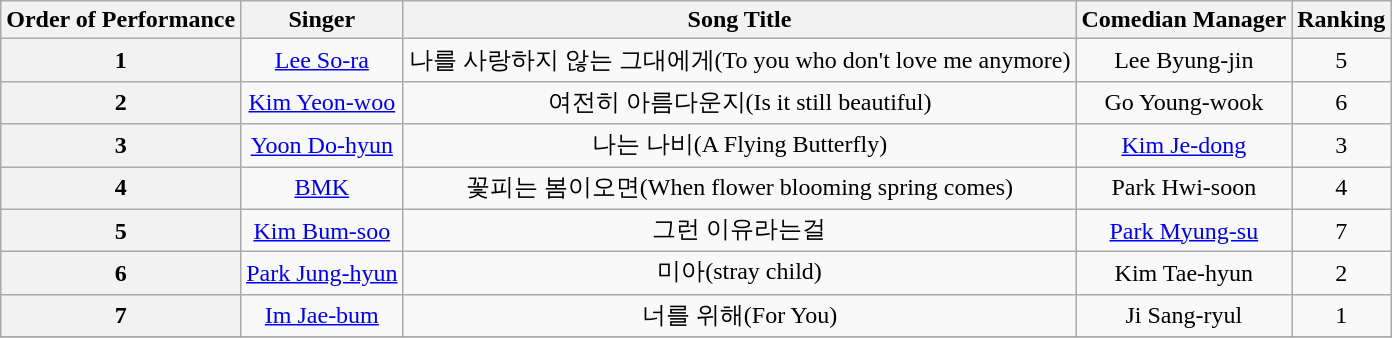<table class="wikitable">
<tr>
<th>Order of Performance</th>
<th>Singer</th>
<th>Song Title</th>
<th>Comedian Manager</th>
<th>Ranking</th>
</tr>
<tr align="center">
<th>1</th>
<td><a href='#'>Lee So-ra</a></td>
<td>나를 사랑하지 않는 그대에게(To you who don't love me anymore)</td>
<td>Lee Byung-jin</td>
<td>5</td>
</tr>
<tr align="center">
<th>2</th>
<td><a href='#'>Kim Yeon-woo</a></td>
<td>여전히 아름다운지(Is it still beautiful)</td>
<td>Go Young-wook</td>
<td>6</td>
</tr>
<tr align="center">
<th>3</th>
<td><a href='#'>Yoon Do-hyun</a></td>
<td>나는 나비(A Flying Butterfly)</td>
<td><a href='#'>Kim Je-dong</a></td>
<td>3</td>
</tr>
<tr align="center">
<th>4</th>
<td><a href='#'>BMK</a></td>
<td>꽃피는 봄이오면(When flower blooming spring comes)</td>
<td>Park Hwi-soon</td>
<td>4</td>
</tr>
<tr align="center">
<th>5</th>
<td><a href='#'>Kim Bum-soo</a></td>
<td>그런 이유라는걸</td>
<td><a href='#'>Park Myung-su</a></td>
<td>7</td>
</tr>
<tr align="center">
<th>6</th>
<td><a href='#'>Park Jung-hyun</a></td>
<td>미아(stray child)</td>
<td>Kim Tae-hyun</td>
<td>2</td>
</tr>
<tr align="center">
<th>7</th>
<td><a href='#'>Im Jae-bum</a></td>
<td>너를 위해(For You)</td>
<td>Ji Sang-ryul</td>
<td>1</td>
</tr>
<tr>
</tr>
</table>
